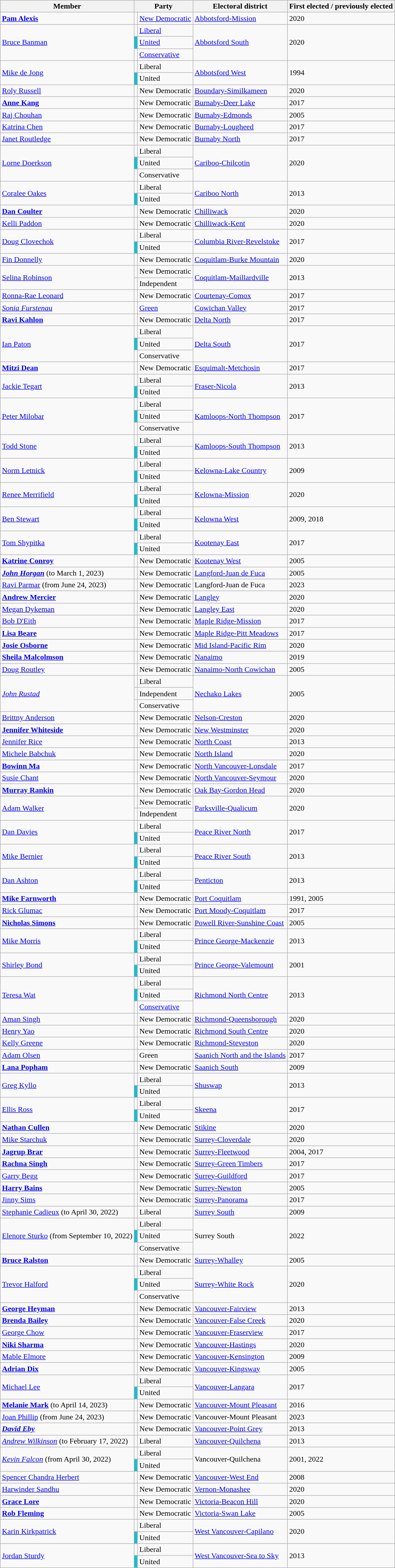<table class="wikitable sortable">
<tr>
<th>Member</th>
<th colspan="2">Party</th>
<th>Electoral district</th>
<th>First elected / previously elected</th>
</tr>
<tr>
<td data-sort-value="Alexis, Pam"><strong><a href='#'>Pam Alexis</a></strong></td>
<td></td>
<td><a href='#'>New Democratic</a></td>
<td><a href='#'>Abbotsford-Mission</a></td>
<td>2020</td>
</tr>
<tr>
<td rowspan="3" data-sort-value="Banman, Bruce"><a href='#'>Bruce Banman</a></td>
<td></td>
<td><a href='#'>Liberal</a></td>
<td rowspan="3"><a href='#'>Abbotsford South</a></td>
<td rowspan="3">2020</td>
</tr>
<tr>
<td style="background-color:#12c0d3"></td>
<td><a href='#'>United</a></td>
</tr>
<tr>
<td></td>
<td><a href='#'>Conservative</a></td>
</tr>
<tr>
<td rowspan="2" data-sort-value="de Jong, Mike"><a href='#'>Mike de Jong</a></td>
<td></td>
<td>Liberal</td>
<td rowspan="2"><a href='#'>Abbotsford West</a></td>
<td rowspan="2">1994</td>
</tr>
<tr>
<td style="background-color:#12c0d3"></td>
<td>United</td>
</tr>
<tr>
<td data-sort-value="Russell, Roly"><a href='#'>Roly Russell</a></td>
<td></td>
<td>New Democratic</td>
<td><a href='#'>Boundary-Similkameen</a></td>
<td>2020</td>
</tr>
<tr>
<td data-sort-value="Kang, Anne"><strong><a href='#'>Anne Kang</a></strong></td>
<td></td>
<td>New Democratic</td>
<td><a href='#'>Burnaby-Deer Lake</a></td>
<td>2017</td>
</tr>
<tr>
<td data-sort-value="Chouhan, Raj"><a href='#'>Raj Chouhan</a></td>
<td></td>
<td>New Democratic</td>
<td><a href='#'>Burnaby-Edmonds</a></td>
<td>2005</td>
</tr>
<tr>
<td data-sort-value="Chen, Katrina"><a href='#'>Katrina Chen</a></td>
<td></td>
<td>New Democratic</td>
<td><a href='#'>Burnaby-Lougheed</a></td>
<td>2017</td>
</tr>
<tr>
<td data-sort-value="Routledge, Janet"><a href='#'>Janet Routledge</a></td>
<td></td>
<td>New Democratic</td>
<td><a href='#'>Burnaby North</a></td>
<td>2017</td>
</tr>
<tr>
<td rowspan="3" data-sort-value="Doerkson, Lorne"><a href='#'>Lorne Doerkson</a></td>
<td></td>
<td>Liberal</td>
<td rowspan="3"><a href='#'>Cariboo-Chilcotin</a></td>
<td rowspan="3">2020</td>
</tr>
<tr>
<td style="background-color:#12c0d3"></td>
<td>United</td>
</tr>
<tr>
<td></td>
<td>Conservative</td>
</tr>
<tr>
<td rowspan="2" data-sort-value="Oakes, Coralee"><a href='#'>Coralee Oakes</a></td>
<td></td>
<td>Liberal</td>
<td rowspan="2"><a href='#'>Cariboo North</a></td>
<td rowspan="2">2013</td>
</tr>
<tr>
<td style="background-color:#12c0d3"></td>
<td>United</td>
</tr>
<tr>
<td data-sort-value="Coulter, Dan"><strong><a href='#'>Dan Coulter</a></strong></td>
<td></td>
<td>New Democratic</td>
<td><a href='#'>Chilliwack</a></td>
<td>2020</td>
</tr>
<tr>
<td data-sort-value="Paddon, Kelli"><a href='#'>Kelli Paddon</a></td>
<td></td>
<td>New Democratic</td>
<td><a href='#'>Chilliwack-Kent</a></td>
<td>2020</td>
</tr>
<tr>
<td rowspan="2" data-sort-value="Clovechok, Doug"><a href='#'>Doug Clovechok</a></td>
<td></td>
<td>Liberal</td>
<td rowspan="2"><a href='#'>Columbia River-Revelstoke</a></td>
<td rowspan="2">2017</td>
</tr>
<tr>
<td style="background-color:#12c0d3"></td>
<td>United</td>
</tr>
<tr>
<td data-sort-value="Donnelly, Fin"><a href='#'>Fin Donnelly</a></td>
<td></td>
<td>New Democratic</td>
<td><a href='#'>Coquitlam-Burke Mountain</a></td>
<td>2020</td>
</tr>
<tr>
<td rowspan="2" data-sort-value="Robinson, Selina"><a href='#'>Selina Robinson</a></td>
<td></td>
<td>New Democratic</td>
<td rowspan="2"><a href='#'>Coquitlam-Maillardville</a></td>
<td rowspan="2">2013</td>
</tr>
<tr>
<td></td>
<td>Independent</td>
</tr>
<tr>
<td data-sort-value="Leonard, Ronna-Rae"><a href='#'>Ronna-Rae Leonard</a></td>
<td></td>
<td>New Democratic</td>
<td><a href='#'>Courtenay-Comox</a></td>
<td>2017</td>
</tr>
<tr>
<td data-sort-value="Furstenau, Sonia"><em><a href='#'>Sonia Furstenau</a></em></td>
<td></td>
<td><a href='#'>Green</a></td>
<td><a href='#'>Cowichan Valley</a></td>
<td>2017</td>
</tr>
<tr>
<td data-sort-value="Kahlon, Ravi"><strong><a href='#'>Ravi Kahlon</a></strong></td>
<td></td>
<td>New Democratic</td>
<td><a href='#'>Delta North</a></td>
<td>2017</td>
</tr>
<tr>
<td rowspan="3" data-sort-value="Paton, Ian"><a href='#'>Ian Paton</a></td>
<td></td>
<td>Liberal</td>
<td rowspan="3"><a href='#'>Delta South</a></td>
<td rowspan="3">2017</td>
</tr>
<tr>
<td style="background-color:#12c0d3"></td>
<td>United</td>
</tr>
<tr>
<td></td>
<td>Conservative</td>
</tr>
<tr>
<td data-sort-value="Dean, Mitzi"><strong><a href='#'>Mitzi Dean</a></strong></td>
<td></td>
<td>New Democratic</td>
<td><a href='#'>Esquimalt-Metchosin</a></td>
<td>2017</td>
</tr>
<tr>
<td rowspan="2" data-sort-value="Tegart, Jackie"><a href='#'>Jackie Tegart</a></td>
<td></td>
<td>Liberal</td>
<td rowspan="2"><a href='#'>Fraser-Nicola</a></td>
<td rowspan="2">2013</td>
</tr>
<tr>
<td style="background-color:#12c0d3"></td>
<td>United</td>
</tr>
<tr>
<td rowspan="3" data-sort-value="Milobar, Peter"><a href='#'>Peter Milobar</a></td>
<td></td>
<td>Liberal</td>
<td rowspan="3"><a href='#'>Kamloops-North Thompson</a></td>
<td rowspan="3">2017</td>
</tr>
<tr>
<td style="background-color:#12c0d3"></td>
<td>United</td>
</tr>
<tr>
<td></td>
<td>Conservative</td>
</tr>
<tr>
<td rowspan="2" data-sort-value="Stone, Todd"><a href='#'>Todd Stone</a></td>
<td></td>
<td>Liberal</td>
<td rowspan="2"><a href='#'>Kamloops-South Thompson</a></td>
<td rowspan="2">2013</td>
</tr>
<tr>
<td style="background-color:#12c0d3"></td>
<td>United</td>
</tr>
<tr>
<td rowspan="2" data-sort-value="Letnick, Norm"><a href='#'>Norm Letnick</a></td>
<td></td>
<td>Liberal</td>
<td rowspan="2"><a href='#'>Kelowna-Lake Country</a></td>
<td rowspan="2">2009</td>
</tr>
<tr>
<td style="background-color:#12c0d3"></td>
<td>United</td>
</tr>
<tr>
<td rowspan="2" data-sort-value="Merrifield, Renee"><a href='#'>Renee Merrifield</a></td>
<td></td>
<td>Liberal</td>
<td rowspan="2"><a href='#'>Kelowna-Mission</a></td>
<td rowspan="2">2020</td>
</tr>
<tr>
<td style="background-color:#12c0d3"></td>
<td>United</td>
</tr>
<tr>
<td rowspan="2" data-sort-value="Stewart, Ben"><a href='#'>Ben Stewart</a></td>
<td></td>
<td>Liberal</td>
<td rowspan="2"><a href='#'>Kelowna West</a></td>
<td rowspan="2">2009, 2018</td>
</tr>
<tr>
<td style="background-color:#12c0d3"></td>
<td>United</td>
</tr>
<tr>
<td rowspan="2" data-sort-value="Shypitka, Tom"><a href='#'>Tom Shypitka</a></td>
<td></td>
<td>Liberal</td>
<td rowspan="2"><a href='#'>Kootenay East</a></td>
<td rowspan="2">2017</td>
</tr>
<tr>
<td style="background-color:#12c0d3"></td>
<td>United</td>
</tr>
<tr>
<td data-sort-value="Conroy, Katrine"><strong><a href='#'>Katrine Conroy</a></strong></td>
<td></td>
<td>New Democratic</td>
<td><a href='#'>Kootenay West</a></td>
<td>2005</td>
</tr>
<tr>
<td data-sort-value="Horgan, John"><strong><em><a href='#'>John Horgan</a></em></strong> (to March 1, 2023)</td>
<td></td>
<td>New Democratic</td>
<td><a href='#'>Langford-Juan de Fuca</a></td>
<td>2005</td>
</tr>
<tr>
<td data-sort-value="Parmar, Ravi"><a href='#'>Ravi Parmar</a> (from June 24, 2023)</td>
<td></td>
<td>New Democratic</td>
<td>Langford-Juan de Fuca</td>
<td>2023</td>
</tr>
<tr>
<td data-sort-value="Mercier, Andrew"><strong><a href='#'>Andrew Mercier</a></strong></td>
<td></td>
<td>New Democratic</td>
<td><a href='#'>Langley</a></td>
<td>2020</td>
</tr>
<tr>
<td data-sort-value="Dykeman, Megan"><a href='#'>Megan Dykeman</a></td>
<td></td>
<td>New Democratic</td>
<td><a href='#'>Langley East</a></td>
<td>2020</td>
</tr>
<tr>
<td data-sort-value="Deith, Bob"><a href='#'>Bob D'Eith</a></td>
<td></td>
<td>New Democratic</td>
<td><a href='#'>Maple Ridge-Mission</a></td>
<td>2017</td>
</tr>
<tr>
<td data-sort-value="Beare, Lisa"><strong><a href='#'>Lisa Beare</a></strong></td>
<td></td>
<td>New Democratic</td>
<td><a href='#'>Maple Ridge-Pitt Meadows</a></td>
<td>2017</td>
</tr>
<tr>
<td data-sort-value="Osborne, Josie"><strong><a href='#'>Josie Osborne</a></strong></td>
<td></td>
<td>New Democratic</td>
<td><a href='#'>Mid Island-Pacific Rim</a></td>
<td>2020</td>
</tr>
<tr>
<td data-sort-value="Malcolmson, Sheila"><strong><a href='#'>Sheila Malcolmson</a></strong></td>
<td></td>
<td>New Democratic</td>
<td><a href='#'>Nanaimo</a></td>
<td>2019</td>
</tr>
<tr>
<td data-sort-value="Routley, Doug"><a href='#'>Doug Routley</a></td>
<td></td>
<td>New Democratic</td>
<td><a href='#'>Nanaimo-North Cowichan</a></td>
<td>2005</td>
</tr>
<tr>
<td rowspan="3" data-sort-value="Rustad, John"><em><a href='#'>John Rustad</a></em></td>
<td></td>
<td>Liberal</td>
<td rowspan="3"><a href='#'>Nechako Lakes</a></td>
<td rowspan="3">2005</td>
</tr>
<tr>
<td></td>
<td>Independent</td>
</tr>
<tr>
<td></td>
<td>Conservative</td>
</tr>
<tr>
<td data-sort-value="Anderson, Brittny"><a href='#'>Brittny Anderson</a></td>
<td></td>
<td>New Democratic</td>
<td><a href='#'>Nelson-Creston</a></td>
<td>2020</td>
</tr>
<tr>
<td data-sort-value="Whiteside, Jeniffer"><strong><a href='#'>Jennifer Whiteside</a></strong></td>
<td></td>
<td>New Democratic</td>
<td><a href='#'>New Westminster</a></td>
<td>2020</td>
</tr>
<tr>
<td data-sort-value="Rice, Jennifer"><a href='#'>Jennifer Rice</a></td>
<td></td>
<td>New Democratic</td>
<td><a href='#'>North Coast</a></td>
<td>2013</td>
</tr>
<tr>
<td data-sort-value="Babchuk, Michele"><a href='#'>Michele Babchuk</a></td>
<td></td>
<td>New Democratic</td>
<td><a href='#'>North Island</a></td>
<td>2020</td>
</tr>
<tr>
<td data-sort-value="Ma, Bowinn"><strong><a href='#'>Bowinn Ma</a></strong></td>
<td></td>
<td>New Democratic</td>
<td><a href='#'>North Vancouver-Lonsdale</a></td>
<td>2017</td>
</tr>
<tr>
<td data-sort-value="Chant, Susie"><a href='#'>Susie Chant</a></td>
<td></td>
<td>New Democratic</td>
<td><a href='#'>North Vancouver-Seymour</a></td>
<td>2020</td>
</tr>
<tr>
<td data-sort-value="Rankin, Murray"><strong><a href='#'>Murray Rankin</a></strong></td>
<td></td>
<td>New Democratic</td>
<td><a href='#'>Oak Bay-Gordon Head</a></td>
<td>2020</td>
</tr>
<tr>
<td rowspan="2" data-sort-value="Walker, Adam"><a href='#'>Adam Walker</a></td>
<td></td>
<td>New Democratic</td>
<td rowspan="2"><a href='#'>Parksville-Qualicum</a></td>
<td rowspan="2">2020</td>
</tr>
<tr>
<td></td>
<td>Independent</td>
</tr>
<tr>
<td rowspan="2" data-sort-value="Davies, Dan"><a href='#'>Dan Davies</a></td>
<td></td>
<td>Liberal</td>
<td rowspan="2"><a href='#'>Peace River North</a></td>
<td rowspan="2">2017</td>
</tr>
<tr>
<td style="background-color:#12c0d3"></td>
<td>United</td>
</tr>
<tr>
<td rowspan="2" data-sort-value="Bernier, Mike"><a href='#'>Mike Bernier</a></td>
<td></td>
<td>Liberal</td>
<td rowspan="2"><a href='#'>Peace River South</a></td>
<td rowspan="2">2013</td>
</tr>
<tr>
<td style="background-color:#12c0d3"></td>
<td>United</td>
</tr>
<tr>
<td rowspan="2" data-sort-value="Ashton, Dan"><a href='#'>Dan Ashton</a></td>
<td></td>
<td>Liberal</td>
<td rowspan="2"><a href='#'>Penticton</a></td>
<td rowspan="2">2013</td>
</tr>
<tr>
<td style="background-color:#12c0d3"></td>
<td>United</td>
</tr>
<tr>
<td data-sort-value="Farnworth, Mike"><strong><a href='#'>Mike Farnworth</a></strong></td>
<td></td>
<td>New Democratic</td>
<td><a href='#'>Port Coquitlam</a></td>
<td>1991, 2005</td>
</tr>
<tr>
<td data-sort-value="Glumac, Rick"><a href='#'>Rick Glumac</a></td>
<td></td>
<td>New Democratic</td>
<td><a href='#'>Port Moody-Coquitlam</a></td>
<td>2017</td>
</tr>
<tr>
<td data-sort-value="Simons, Nicholas"><strong><a href='#'>Nicholas Simons</a></strong></td>
<td></td>
<td>New Democratic</td>
<td><a href='#'>Powell River-Sunshine Coast</a></td>
<td>2005</td>
</tr>
<tr>
<td rowspan="2" data-sort-value="Morris, Mike"><a href='#'>Mike Morris</a></td>
<td></td>
<td>Liberal</td>
<td rowspan="2"><a href='#'>Prince George-Mackenzie</a></td>
<td rowspan="2">2013</td>
</tr>
<tr>
<td style="background-color:#12c0d3"></td>
<td>United</td>
</tr>
<tr>
<td rowspan="2" data-sort-value="Bond, Shirley"><a href='#'>Shirley Bond</a></td>
<td></td>
<td>Liberal</td>
<td rowspan="2"><a href='#'>Prince George-Valemount</a></td>
<td rowspan="2">2001</td>
</tr>
<tr>
<td style="background-color:#12c0d3"></td>
<td>United</td>
</tr>
<tr>
<td rowspan="3" data-sort-value="Wat, Teresa"><a href='#'>Teresa Wat</a></td>
<td></td>
<td>Liberal</td>
<td rowspan="3"><a href='#'>Richmond North Centre</a></td>
<td rowspan="3">2013</td>
</tr>
<tr>
<td style="background-color:#12c0d3"></td>
<td>United</td>
</tr>
<tr>
<td></td>
<td><a href='#'>Conservative</a></td>
</tr>
<tr>
<td data-sort-value="Singh, Aman"><a href='#'>Aman Singh</a></td>
<td></td>
<td>New Democratic</td>
<td><a href='#'>Richmond-Queensborough</a></td>
<td>2020</td>
</tr>
<tr>
<td data-sort-value="Yao, Henry"><a href='#'>Henry Yao</a></td>
<td></td>
<td>New Democratic</td>
<td><a href='#'>Richmond South Centre</a></td>
<td>2020</td>
</tr>
<tr>
<td data-sort-value="Greene, Kelly"><a href='#'>Kelly Greene</a></td>
<td></td>
<td>New Democratic</td>
<td><a href='#'>Richmond-Steveston</a></td>
<td>2020</td>
</tr>
<tr>
<td data-sort-value="Olsen, Adam"><a href='#'>Adam Olsen</a></td>
<td></td>
<td>Green</td>
<td><a href='#'>Saanich North and the Islands</a></td>
<td>2017</td>
</tr>
<tr>
<td data-sort-value="Popham, Lana"><strong><a href='#'>Lana Popham</a></strong></td>
<td></td>
<td>New Democratic</td>
<td><a href='#'>Saanich South</a></td>
<td>2009</td>
</tr>
<tr>
<td rowspan="2" data-sort-value="Kyllo, Greg"><a href='#'>Greg Kyllo</a></td>
<td></td>
<td>Liberal</td>
<td rowspan="2"><a href='#'>Shuswap</a></td>
<td rowspan="2">2013</td>
</tr>
<tr>
<td style="background-color:#12c0d3"></td>
<td>United</td>
</tr>
<tr>
<td rowspan="2" data-sort-value="Ross, Ellis"><a href='#'>Ellis Ross</a></td>
<td></td>
<td>Liberal</td>
<td rowspan="2"><a href='#'>Skeena</a></td>
<td rowspan="2">2017</td>
</tr>
<tr>
<td style="background-color:#12c0d3"></td>
<td>United</td>
</tr>
<tr>
<td data-sort-value="Cullen, Nathan"><strong><a href='#'>Nathan Cullen</a></strong></td>
<td></td>
<td>New Democratic</td>
<td><a href='#'>Stikine</a></td>
<td>2020</td>
</tr>
<tr>
<td data-sort-value="Starchuk, Mike"><a href='#'>Mike Starchuk</a></td>
<td></td>
<td>New Democratic</td>
<td><a href='#'>Surrey-Cloverdale</a></td>
<td>2020</td>
</tr>
<tr>
<td data-sort-value="Brar, Jagrup"><strong><a href='#'>Jagrup Brar</a></strong></td>
<td></td>
<td>New Democratic</td>
<td><a href='#'>Surrey-Fleetwood</a></td>
<td>2004, 2017</td>
</tr>
<tr>
<td data-sort-value="Singh, Rachna"><strong><a href='#'>Rachna Singh</a></strong></td>
<td></td>
<td>New Democratic</td>
<td><a href='#'>Surrey-Green Timbers</a></td>
<td>2017</td>
</tr>
<tr>
<td data-sort-value="Begg, Garry"><a href='#'>Garry Begg</a></td>
<td></td>
<td>New Democratic</td>
<td><a href='#'>Surrey-Guildford</a></td>
<td>2017</td>
</tr>
<tr>
<td data-sort-value="Bains, Harry"><strong><a href='#'>Harry Bains</a></strong></td>
<td></td>
<td>New Democratic</td>
<td><a href='#'>Surrey-Newton</a></td>
<td>2005</td>
</tr>
<tr>
<td data-sort-value="Sims, Jinny"><a href='#'>Jinny Sims</a></td>
<td></td>
<td>New Democratic</td>
<td><a href='#'>Surrey-Panorama</a></td>
<td>2017</td>
</tr>
<tr>
<td data-sort-value="Cadieux, Stephanie"><a href='#'>Stephanie Cadieux</a> (to April 30, 2022)</td>
<td></td>
<td>Liberal</td>
<td><a href='#'>Surrey South</a></td>
<td>2009</td>
</tr>
<tr>
<td rowspan="3" data-sort-value="Sturko, Elenore"><a href='#'>Elenore Sturko</a> (from September 10, 2022)</td>
<td></td>
<td>Liberal</td>
<td rowspan="3">Surrey South</td>
<td rowspan="3">2022</td>
</tr>
<tr>
<td style="background-color:#12c0d3"></td>
<td>United</td>
</tr>
<tr>
<td></td>
<td>Conservative</td>
</tr>
<tr>
<td data-sort-value="Ralston, Bruce"><strong><a href='#'>Bruce Ralston</a></strong></td>
<td></td>
<td>New Democratic</td>
<td><a href='#'>Surrey-Whalley</a></td>
<td>2005</td>
</tr>
<tr>
<td rowspan="3" data-sort-value="Halford, Trevor"><a href='#'>Trevor Halford</a></td>
<td></td>
<td>Liberal</td>
<td rowspan="3"><a href='#'>Surrey-White Rock</a></td>
<td rowspan="3">2020</td>
</tr>
<tr>
<td style="background-color:#12c0d3"></td>
<td>United</td>
</tr>
<tr>
<td></td>
<td>Conservative</td>
</tr>
<tr>
<td data-sort-value="Heyman, George"><strong><a href='#'>George Heyman</a></strong></td>
<td></td>
<td>New Democratic</td>
<td><a href='#'>Vancouver-Fairview</a></td>
<td>2013</td>
</tr>
<tr>
<td data-sort-value="Bailey, Brenda"><strong><a href='#'>Brenda Bailey</a></strong></td>
<td></td>
<td>New Democratic</td>
<td><a href='#'>Vancouver-False Creek</a></td>
<td>2020</td>
</tr>
<tr>
<td data-sort-value="Chow, George"><a href='#'>George Chow</a></td>
<td></td>
<td>New Democratic</td>
<td><a href='#'>Vancouver-Fraserview</a></td>
<td>2017</td>
</tr>
<tr>
<td data-sort-value="Sharma, Niki"><strong><a href='#'>Niki Sharma</a></strong></td>
<td></td>
<td>New Democratic</td>
<td><a href='#'>Vancouver-Hastings</a></td>
<td>2020</td>
</tr>
<tr>
<td data-sort-value="Elmore, Mable"><a href='#'>Mable Elmore</a></td>
<td></td>
<td>New Democratic</td>
<td><a href='#'>Vancouver-Kensington</a></td>
<td>2009</td>
</tr>
<tr>
<td data-sort-value="Dix, Adrian"><strong><a href='#'>Adrian Dix</a></strong></td>
<td></td>
<td>New Democratic</td>
<td><a href='#'>Vancouver-Kingsway</a></td>
<td>2005</td>
</tr>
<tr>
<td rowspan="2" data-sort-value="Lee, Michael"><a href='#'>Michael Lee</a></td>
<td></td>
<td>Liberal</td>
<td rowspan="2"><a href='#'>Vancouver-Langara</a></td>
<td rowspan="2">2017</td>
</tr>
<tr>
<td style="background-color:#12c0d3"></td>
<td>United</td>
</tr>
<tr>
<td data-sort-value="Mark, Melanie"><strong><a href='#'>Melanie Mark</a></strong> (to April 14, 2023)</td>
<td></td>
<td>New Democratic</td>
<td><a href='#'>Vancouver-Mount Pleasant</a></td>
<td>2016</td>
</tr>
<tr>
<td data-sort-value="Phillip, Joan"><a href='#'>Joan Phillip</a> (from June 24, 2023)</td>
<td></td>
<td>New Democratic</td>
<td>Vancouver-Mount Pleasant</td>
<td>2023</td>
</tr>
<tr>
<td data-sort-value="Eby, David"><strong><em><a href='#'>David Eby</a></em></strong></td>
<td></td>
<td>New Democratic</td>
<td><a href='#'>Vancouver-Point Grey</a></td>
<td>2013</td>
</tr>
<tr>
<td data-sort-value="Wilkinson, Andrew"><em><a href='#'>Andrew Wilkinson</a></em> (to February 17, 2022)</td>
<td></td>
<td>Liberal</td>
<td><a href='#'>Vancouver-Quilchena</a></td>
<td>2013</td>
</tr>
<tr>
<td rowspan="2" data-sort-value="Falcon, Kevin"><em><a href='#'>Kevin Falcon</a></em> (from April 30, 2022)</td>
<td></td>
<td>Liberal</td>
<td rowspan="2">Vancouver-Quilchena</td>
<td rowspan="2">2001, 2022</td>
</tr>
<tr>
<td style="background-color:#12c0d3"></td>
<td>United</td>
</tr>
<tr>
<td data-sort-value="Chandra Herbert, Spencer"><a href='#'>Spencer Chandra Herbert</a></td>
<td></td>
<td>New Democratic</td>
<td><a href='#'>Vancouver-West End</a></td>
<td>2008</td>
</tr>
<tr>
<td data-sort-value="Sandhu, Harwinder"><a href='#'>Harwinder Sandhu</a></td>
<td></td>
<td>New Democratic</td>
<td><a href='#'>Vernon-Monashee</a></td>
<td>2020</td>
</tr>
<tr>
<td data-sort-value="Lore, Grace"><strong><a href='#'>Grace Lore</a></strong></td>
<td></td>
<td>New Democratic</td>
<td><a href='#'>Victoria-Beacon Hill</a></td>
<td>2020</td>
</tr>
<tr>
<td data-sort-value="Fleming, Rob"><strong><a href='#'>Rob Fleming</a></strong></td>
<td></td>
<td>New Democratic</td>
<td><a href='#'>Victoria-Swan Lake</a></td>
<td>2005</td>
</tr>
<tr>
<td rowspan="2" data-sort-value="Kirkpatrick, Karin"><a href='#'>Karin Kirkpatrick</a></td>
<td></td>
<td>Liberal</td>
<td rowspan="2"><a href='#'>West Vancouver-Capilano</a></td>
<td rowspan="2">2020</td>
</tr>
<tr>
<td style="background-color:#12c0d3"></td>
<td>United</td>
</tr>
<tr>
<td rowspan="2" data-sort-value="Sturdy, Jordan"><a href='#'>Jordan Sturdy</a></td>
<td></td>
<td>Liberal</td>
<td rowspan="2"><a href='#'>West Vancouver-Sea to Sky</a></td>
<td rowspan="2">2013</td>
</tr>
<tr>
<td style="background-color:#12c0d3"></td>
<td>United</td>
</tr>
</table>
